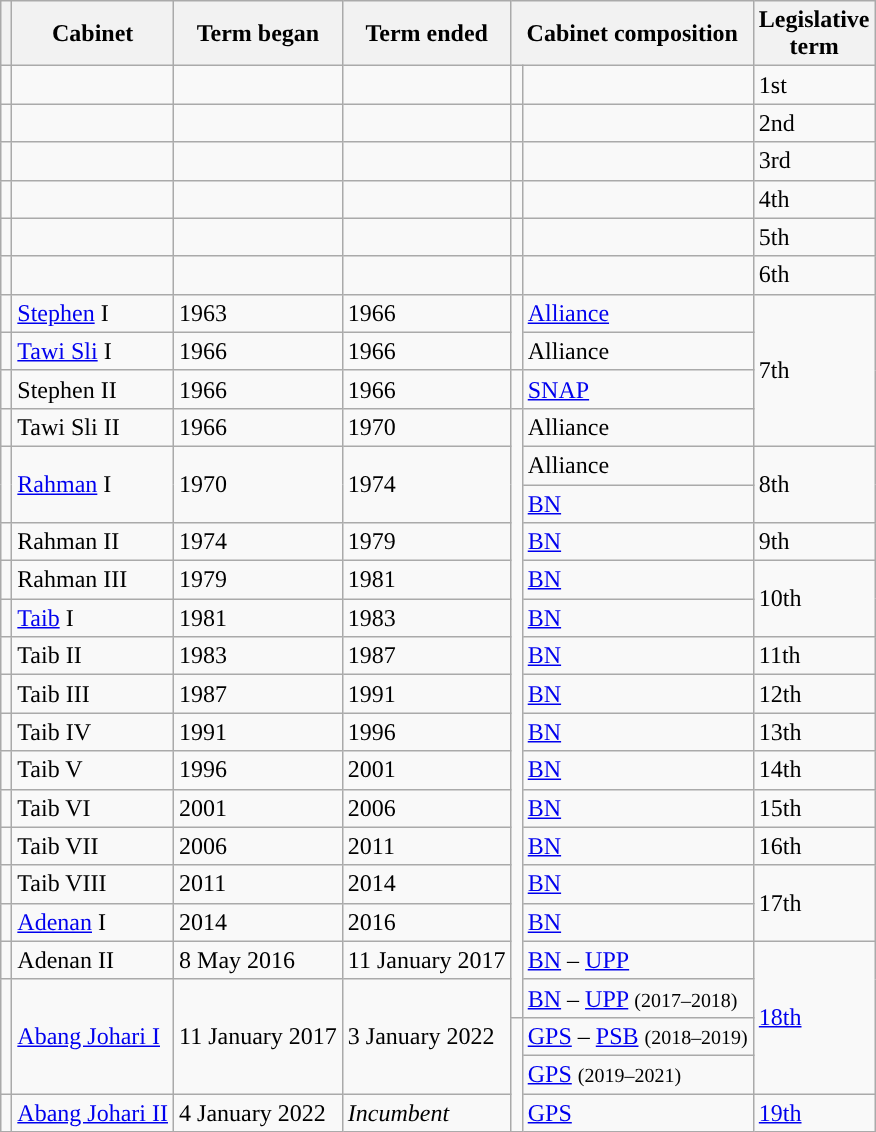<table class="wikitable">
<tr>
<th></th>
<th>Cabinet</th>
<th>Term began</th>
<th>Term ended</th>
<th colspan="2">Cabinet composition</th>
<th>Legislative<br>term </th>
</tr>
<tr>
<td></td>
<td></td>
<td></td>
<td></td>
<td></td>
<td></td>
<td>1st</td>
</tr>
<tr>
<td></td>
<td></td>
<td></td>
<td></td>
<td></td>
<td></td>
<td>2nd</td>
</tr>
<tr>
<td></td>
<td></td>
<td></td>
<td></td>
<td></td>
<td></td>
<td>3rd</td>
</tr>
<tr>
<td></td>
<td></td>
<td></td>
<td></td>
<td></td>
<td></td>
<td>4th</td>
</tr>
<tr>
<td></td>
<td></td>
<td></td>
<td></td>
<td></td>
<td></td>
<td>5th</td>
</tr>
<tr>
<td></td>
<td></td>
<td></td>
<td></td>
<td></td>
<td></td>
<td>6th</td>
</tr>
<tr>
<td></td>
<td><a href='#'>Stephen</a> I</td>
<td>1963</td>
<td>1966</td>
<td rowspan="2" style="background:"></td>
<td><a href='#'>Alliance</a> </td>
<td rowspan="4">7th</td>
</tr>
<tr>
<td></td>
<td><a href='#'>Tawi Sli</a> I</td>
<td>1966</td>
<td>1966</td>
<td>Alliance </td>
</tr>
<tr>
<td></td>
<td>Stephen II</td>
<td>1966</td>
<td>1966</td>
<td style="background:"></td>
<td><a href='#'>SNAP</a> </td>
</tr>
<tr>
<td></td>
<td>Tawi Sli II</td>
<td>1966</td>
<td>1970</td>
<td rowspan="16" style="background:"></td>
<td>Alliance </td>
</tr>
<tr>
<td rowspan="2"></td>
<td rowspan="2"><a href='#'>Rahman</a> I</td>
<td rowspan="2">1970</td>
<td rowspan="2">1974</td>
<td>Alliance </td>
<td rowspan="2">8th </td>
</tr>
<tr>
<td><a href='#'>BN</a> </td>
</tr>
<tr>
<td></td>
<td>Rahman II</td>
<td>1974</td>
<td>1979</td>
<td><a href='#'>BN</a> </td>
<td>9th </td>
</tr>
<tr>
<td></td>
<td>Rahman III</td>
<td>1979</td>
<td>1981</td>
<td><a href='#'>BN</a> </td>
<td rowspan="2">10th </td>
</tr>
<tr>
<td></td>
<td><a href='#'>Taib</a> I</td>
<td>1981</td>
<td>1983</td>
<td><a href='#'>BN</a> </td>
</tr>
<tr>
<td></td>
<td>Taib II</td>
<td>1983</td>
<td>1987</td>
<td><a href='#'>BN</a> </td>
<td>11th </td>
</tr>
<tr>
<td></td>
<td>Taib III</td>
<td>1987</td>
<td>1991</td>
<td><a href='#'>BN</a> </td>
<td>12th </td>
</tr>
<tr>
<td></td>
<td>Taib IV</td>
<td>1991</td>
<td>1996</td>
<td><a href='#'>BN</a> </td>
<td>13th </td>
</tr>
<tr>
<td></td>
<td>Taib V</td>
<td>1996</td>
<td>2001</td>
<td><a href='#'>BN</a> </td>
<td>14th </td>
</tr>
<tr>
<td></td>
<td>Taib VI</td>
<td>2001</td>
<td>2006</td>
<td><a href='#'>BN</a> </td>
<td>15th </td>
</tr>
<tr>
<td></td>
<td>Taib VII</td>
<td>2006</td>
<td>2011</td>
<td><a href='#'>BN</a> </td>
<td>16th </td>
</tr>
<tr>
<td></td>
<td>Taib VIII</td>
<td>2011</td>
<td>2014</td>
<td><a href='#'>BN</a> </td>
<td rowspan="2">17th </td>
</tr>
<tr>
<td></td>
<td><a href='#'>Adenan</a> I</td>
<td>2014</td>
<td>2016</td>
<td><a href='#'>BN</a> </td>
</tr>
<tr>
<td></td>
<td>Adenan II</td>
<td>8 May 2016</td>
<td>11 January 2017</td>
<td><a href='#'>BN</a>  – <a href='#'>UPP</a></td>
<td rowspan="4"><a href='#'>18th</a> </td>
</tr>
<tr>
<td rowspan="3"></td>
<td rowspan="3"><a href='#'>Abang Johari I</a></td>
<td rowspan="3">11 January 2017</td>
<td rowspan="3">3 January 2022</td>
<td><a href='#'>BN</a>  – <a href='#'>UPP</a> <small>(2017–2018)</small></td>
</tr>
<tr>
<td rowspan="3" style="background:"></td>
<td><a href='#'>GPS</a>  – <a href='#'>PSB</a> <small>(2018–2019)</small></td>
</tr>
<tr>
<td><a href='#'>GPS</a>  <small>(2019–2021)</small></td>
</tr>
<tr>
<td></td>
<td><a href='#'>Abang Johari II</a></td>
<td>4 January 2022</td>
<td><em>Incumbent</em></td>
<td><a href='#'>GPS</a> </td>
<td><a href='#'>19th</a> </td>
</tr>
</table>
